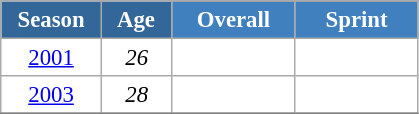<table class="wikitable" style="font-size:95%; text-align:center; border:grey solid 1px; border-collapse:collapse; background:#ffffff;">
<tr>
<th style="background-color:#369; color:white; width:60px;" rowspan="2"> Season </th>
<th style="background-color:#369; color:white; width:40px;" rowspan="2"> Age </th>
</tr>
<tr>
<th style="background-color:#4180be; color:white; width:75px;">Overall</th>
<th style="background-color:#4180be; color:white; width:75px;">Sprint</th>
</tr>
<tr>
<td><a href='#'>2001</a></td>
<td><em>26</em></td>
<td></td>
<td></td>
</tr>
<tr>
<td><a href='#'>2003</a></td>
<td><em>28</em></td>
<td></td>
<td></td>
</tr>
<tr>
</tr>
</table>
